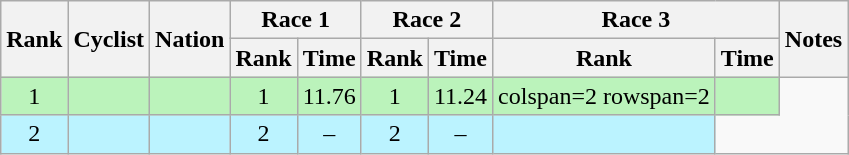<table class="wikitable sortable" style="text-align:center">
<tr>
<th rowspan=2>Rank</th>
<th rowspan=2>Cyclist</th>
<th rowspan=2>Nation</th>
<th colspan=2>Race 1</th>
<th colspan=2>Race 2</th>
<th colspan=2>Race 3</th>
<th rowspan=2>Notes</th>
</tr>
<tr>
<th>Rank</th>
<th>Time</th>
<th>Rank</th>
<th>Time</th>
<th>Rank</th>
<th>Time</th>
</tr>
<tr bgcolor=bbf3bb>
<td>1</td>
<td align=left></td>
<td align=left></td>
<td>1</td>
<td>11.76</td>
<td>1</td>
<td>11.24</td>
<td>colspan=2 rowspan=2 </td>
<td></td>
</tr>
<tr bgcolor=bbf3ff>
<td>2</td>
<td align=left></td>
<td align=left></td>
<td>2</td>
<td>–</td>
<td>2</td>
<td>–</td>
<td></td>
</tr>
</table>
